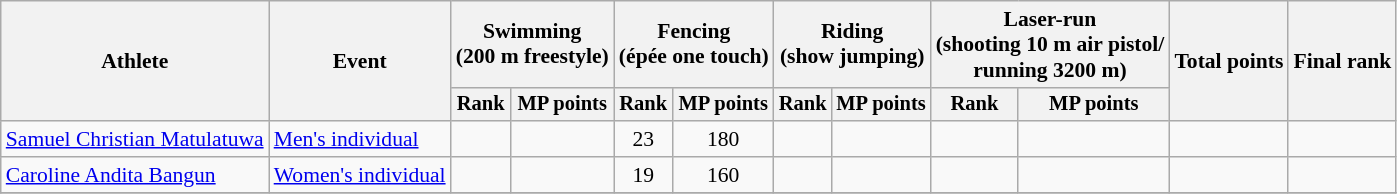<table class=wikitable style=font-size:90%;text-align:center>
<tr>
<th rowspan="2">Athlete</th>
<th rowspan="2">Event</th>
<th colspan=2>Swimming<br><span>(200 m freestyle)</span></th>
<th colspan=2>Fencing<br><span>(épée one touch)</span></th>
<th colspan=2>Riding<br><span>(show jumping)</span></th>
<th colspan=2>Laser-run<br><span>(shooting 10 m air pistol/<br>running 3200 m)</span></th>
<th rowspan=2>Total points</th>
<th rowspan=2>Final rank</th>
</tr>
<tr style="font-size:95%">
<th>Rank</th>
<th>MP points</th>
<th>Rank</th>
<th>MP points</th>
<th>Rank</th>
<th>MP points</th>
<th>Rank</th>
<th>MP points</th>
</tr>
<tr>
<td align=left><a href='#'>Samuel Christian Matulatuwa</a></td>
<td align=left><a href='#'>Men's individual</a></td>
<td></td>
<td></td>
<td>23</td>
<td>180</td>
<td></td>
<td></td>
<td></td>
<td></td>
<td></td>
<td></td>
</tr>
<tr>
<td align=left><a href='#'>Caroline Andita Bangun</a></td>
<td align=left><a href='#'>Women's individual</a></td>
<td></td>
<td></td>
<td>19</td>
<td>160</td>
<td></td>
<td></td>
<td></td>
<td></td>
<td></td>
<td></td>
</tr>
<tr>
</tr>
</table>
